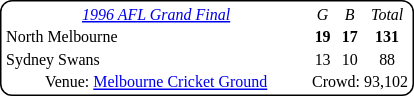<table style="margin-right:4px; margin-top:8px; float:right; border:1px #000000 solid; border-radius:8px; background:#FFFFFF; font-family:Verdana; font-size:8pt; text-align:center;">
<tr>
<td width=200><em><a href='#'>1996 AFL Grand Final</a></em></td>
<td><em>G</em></td>
<td><em>B</em></td>
<td><em>Total</em></td>
</tr>
<tr>
<td style="text-align:left"> North Melbourne</td>
<td><strong>19</strong></td>
<td><strong>17</strong></td>
<td><strong>131</strong></td>
</tr>
<tr>
<td style="text-align:left"> Sydney Swans</td>
<td>13</td>
<td>10</td>
<td>88</td>
</tr>
<tr>
<td>Venue: <a href='#'>Melbourne Cricket Ground</a></td>
<td colspan="3">Crowd: 93,102</td>
</tr>
</table>
